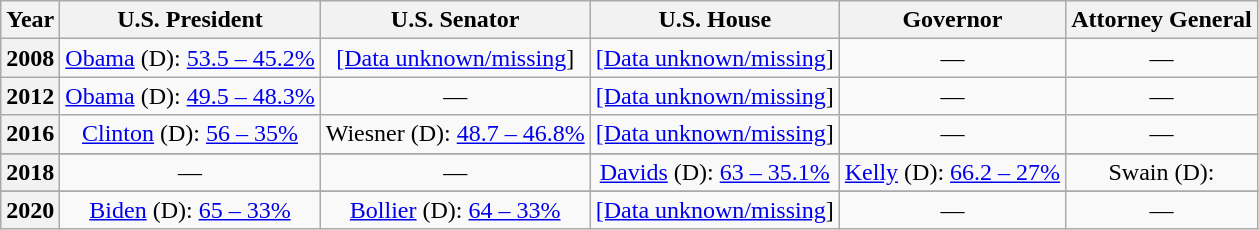<table class="wikitable" style="text-align:center">
<tr>
<th>Year</th>
<th>U.S. President</th>
<th>U.S. Senator</th>
<th>U.S. House</th>
<th>Governor</th>
<th>Attorney General</th>
</tr>
<tr>
<th>2008</th>
<td><a href='#'>Obama</a> (D): <a href='#'>53.5 – 45.2%</a></td>
<td><a href='#'>[Data unknown/missing</a>]</td>
<td><a href='#'>[Data unknown/missing</a>]</td>
<td>—</td>
<td>—</td>
</tr>
<tr>
<th>2012</th>
<td><a href='#'>Obama</a> (D): <a href='#'>49.5 – 48.3%</a></td>
<td>—</td>
<td><a href='#'>[Data unknown/missing</a>]</td>
<td>—</td>
<td>—</td>
</tr>
<tr>
<th>2016</th>
<td><a href='#'>Clinton</a> (D): <a href='#'>56 – 35%</a></td>
<td>Wiesner (D): <a href='#'>48.7 – 46.8%</a></td>
<td><a href='#'>[Data unknown/missing</a>]</td>
<td>—</td>
<td>—</td>
</tr>
<tr>
</tr>
<tr>
</tr>
<tr>
<th>2018</th>
<td>—</td>
<td>—</td>
<td><a href='#'>Davids</a> (D): <a href='#'>63 – 35.1%</a></td>
<td><a href='#'>Kelly</a> (D): <a href='#'>66.2 – 27%</a></td>
<td>Swain (D): </td>
</tr>
<tr>
</tr>
<tr>
<th>2020</th>
<td><a href='#'>Biden</a> (D):  <a href='#'>65 – 33%</a></td>
<td><a href='#'>Bollier</a> (D): <a href='#'>64 – 33%</a></td>
<td><a href='#'>[Data unknown/missing</a>]</td>
<td>—</td>
<td>—</td>
</tr>
</table>
